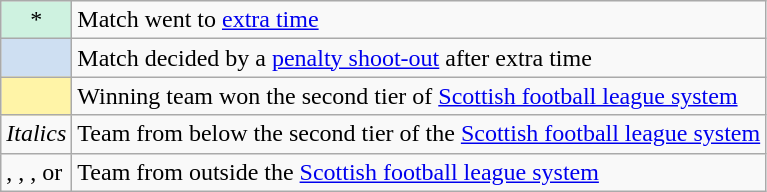<table class="wikitable">
<tr>
<td align=center style="background-color:#cef2e0">*</td>
<td>Match went to <a href='#'>extra time</a></td>
</tr>
<tr>
<td align=center style="background-color:#cedff2"></td>
<td>Match decided by a <a href='#'>penalty shoot-out</a> after extra time</td>
</tr>
<tr>
<td align=center style="background-color:#fff4a7"></td>
<td>Winning team won the second tier of <a href='#'>Scottish football league system</a></td>
</tr>
<tr>
<td><em>Italics</em></td>
<td>Team from below the second tier of the <a href='#'>Scottish football league system</a></td>
</tr>
<tr>
<td>, , , or </td>
<td>Team from outside the <a href='#'>Scottish football league system</a></td>
</tr>
</table>
